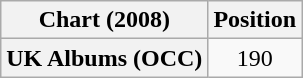<table class="wikitable plainrowheaders" style="text-align:center">
<tr>
<th scope="col">Chart (2008)</th>
<th scope="col">Position</th>
</tr>
<tr>
<th scope="row">UK Albums (OCC)</th>
<td>190</td>
</tr>
</table>
